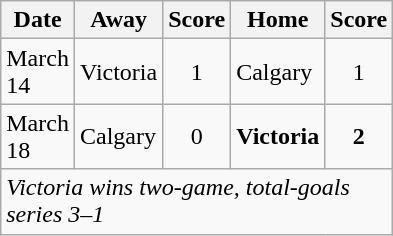<table class="wikitable">
<tr>
<th width="6em">Date</th>
<th width="8em">Away</th>
<th width="6em">Score</th>
<th width="8em">Home</th>
<th width="6em">Score</th>
</tr>
<tr>
<td>March 14</td>
<td>Victoria</td>
<td align="center">1</td>
<td>Calgary</td>
<td align="center">1</td>
</tr>
<tr>
<td>March 18</td>
<td>Calgary</td>
<td align="center">0</td>
<td><strong>Victoria</strong></td>
<td align="center"><strong>2</strong></td>
</tr>
<tr>
<td colspan="5"><em>Victoria wins two-game, total-goals series 3–1</em></td>
</tr>
</table>
